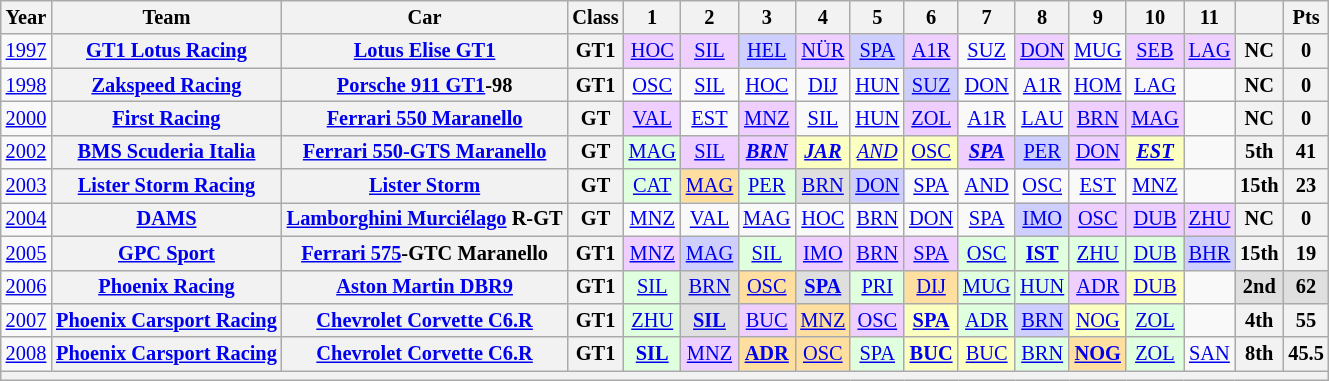<table class="wikitable" style="text-align:center; font-size:85%">
<tr>
<th>Year</th>
<th>Team</th>
<th>Car</th>
<th>Class</th>
<th>1</th>
<th>2</th>
<th>3</th>
<th>4</th>
<th>5</th>
<th>6</th>
<th>7</th>
<th>8</th>
<th>9</th>
<th>10</th>
<th>11</th>
<th></th>
<th>Pts</th>
</tr>
<tr>
<td><a href='#'>1997</a></td>
<th nowrap><a href='#'>GT1 Lotus Racing</a></th>
<th nowrap><a href='#'>Lotus Elise GT1</a></th>
<th>GT1</th>
<td style="background:#EFCFFF;"><a href='#'>HOC</a><br></td>
<td style="background:#EFCFFF;"><a href='#'>SIL</a><br></td>
<td style="background:#CFCFFF;"><a href='#'>HEL</a><br></td>
<td style="background:#EFCFFF;"><a href='#'>NÜR</a><br></td>
<td style="background:#CFCFFF;"><a href='#'>SPA</a><br></td>
<td style="background:#EFCFFF;"><a href='#'>A1R</a><br></td>
<td><a href='#'>SUZ</a></td>
<td style="background:#EFCFFF;"><a href='#'>DON</a><br></td>
<td><a href='#'>MUG</a></td>
<td style="background:#EFCFFF;"><a href='#'>SEB</a><br></td>
<td style="background:#EFCFFF;"><a href='#'>LAG</a><br></td>
<th>NC</th>
<th>0</th>
</tr>
<tr>
<td><a href='#'>1998</a></td>
<th nowrap><a href='#'>Zakspeed Racing</a></th>
<th nowrap><a href='#'>Porsche 911 GT1</a>-98</th>
<th>GT1</th>
<td><a href='#'>OSC</a></td>
<td><a href='#'>SIL</a></td>
<td><a href='#'>HOC</a></td>
<td><a href='#'>DIJ</a></td>
<td><a href='#'>HUN</a></td>
<td style="background:#CFCFFF;"><a href='#'>SUZ</a><br></td>
<td><a href='#'>DON</a></td>
<td><a href='#'>A1R</a></td>
<td><a href='#'>HOM</a></td>
<td><a href='#'>LAG</a></td>
<td></td>
<th>NC</th>
<th>0</th>
</tr>
<tr>
<td><a href='#'>2000</a></td>
<th nowrap><a href='#'>First Racing</a></th>
<th nowrap><a href='#'>Ferrari 550 Maranello</a></th>
<th>GT</th>
<td style="background:#EFCFFF;"><a href='#'>VAL</a><br></td>
<td><a href='#'>EST</a></td>
<td style="background:#EFCFFF;"><a href='#'>MNZ</a><br></td>
<td><a href='#'>SIL</a></td>
<td><a href='#'>HUN</a></td>
<td style="background:#EFCFFF;"><a href='#'>ZOL</a><br></td>
<td><a href='#'>A1R</a></td>
<td><a href='#'>LAU</a></td>
<td style="background:#EFCFFF;"><a href='#'>BRN</a><br></td>
<td style="background:#EFCFFF;"><a href='#'>MAG</a><br></td>
<td></td>
<th>NC</th>
<th>0</th>
</tr>
<tr>
<td><a href='#'>2002</a></td>
<th nowrap><a href='#'>BMS Scuderia Italia</a></th>
<th nowrap><a href='#'>Ferrari 550-GTS Maranello</a></th>
<th>GT</th>
<td style="background:#DFFFDF;"><a href='#'>MAG</a><br></td>
<td style="background:#EFCFFF;"><a href='#'>SIL</a><br></td>
<td style="background:#EFCFFF;"><strong><em><a href='#'>BRN</a></em></strong><br></td>
<td style="background:#FBFFBF;"><strong><em><a href='#'>JAR</a></em></strong><br></td>
<td style="background:#FBFFBF;"><em><a href='#'>AND</a></em><br></td>
<td style="background:#FBFFBF;"><a href='#'>OSC</a><br></td>
<td style="background:#EFCFFF;"><strong><em><a href='#'>SPA</a></em></strong><br></td>
<td style="background:#CFCFFF;"><a href='#'>PER</a><br></td>
<td style="background:#EFCFFF;"><a href='#'>DON</a><br></td>
<td style="background:#FBFFBF;"><strong><em><a href='#'>EST</a></em></strong><br></td>
<td></td>
<th>5th</th>
<th>41</th>
</tr>
<tr>
<td><a href='#'>2003</a></td>
<th nowrap><a href='#'>Lister Storm Racing</a></th>
<th nowrap><a href='#'>Lister Storm</a></th>
<th>GT</th>
<td style="background:#DFFFDF;"><a href='#'>CAT</a><br></td>
<td style="background:#FFDF9F;"><a href='#'>MAG</a><br></td>
<td style="background:#DFFFDF;"><a href='#'>PER</a><br></td>
<td style="background:#DFDFDF;"><a href='#'>BRN</a><br></td>
<td style="background:#CFCFFF;"><a href='#'>DON</a><br></td>
<td><a href='#'>SPA</a></td>
<td><a href='#'>AND</a></td>
<td><a href='#'>OSC</a></td>
<td><a href='#'>EST</a></td>
<td><a href='#'>MNZ</a></td>
<td></td>
<th>15th</th>
<th>23</th>
</tr>
<tr>
<td><a href='#'>2004</a></td>
<th nowrap><a href='#'>DAMS</a></th>
<th nowrap><a href='#'>Lamborghini Murciélago</a> R-GT</th>
<th>GT</th>
<td><a href='#'>MNZ</a></td>
<td><a href='#'>VAL</a></td>
<td><a href='#'>MAG</a></td>
<td><a href='#'>HOC</a></td>
<td><a href='#'>BRN</a></td>
<td><a href='#'>DON</a></td>
<td><a href='#'>SPA</a></td>
<td style="background:#CFCFFF;"><a href='#'>IMO</a><br></td>
<td style="background:#EFCFFF;"><a href='#'>OSC</a><br></td>
<td style="background:#EFCFFF;"><a href='#'>DUB</a><br></td>
<td style="background:#EFCFFF;"><a href='#'>ZHU</a><br></td>
<th>NC</th>
<th>0</th>
</tr>
<tr>
<td><a href='#'>2005</a></td>
<th nowrap><a href='#'>GPC Sport</a></th>
<th nowrap><a href='#'>Ferrari 575</a>-GTC Maranello</th>
<th>GT1</th>
<td style="background:#EFCFFF;"><a href='#'>MNZ</a><br></td>
<td style="background:#CFCFFF;"><a href='#'>MAG</a><br></td>
<td style="background:#DFFFDF;"><a href='#'>SIL</a><br></td>
<td style="background:#EFCFFF;"><a href='#'>IMO</a><br></td>
<td style="background:#EFCFFF;"><a href='#'>BRN</a><br></td>
<td style="background:#EFCFFF;"><a href='#'>SPA</a><br></td>
<td style="background:#DFFFDF;"><a href='#'>OSC</a><br></td>
<td style="background:#DFFFDF;"><strong><a href='#'>IST</a></strong><br></td>
<td style="background:#DFFFDF;"><a href='#'>ZHU</a><br></td>
<td style="background:#DFFFDF;"><a href='#'>DUB</a><br></td>
<td style="background:#CFCFFF;"><a href='#'>BHR</a><br></td>
<th>15th</th>
<th>19</th>
</tr>
<tr>
<td><a href='#'>2006</a></td>
<th nowrap><a href='#'>Phoenix Racing</a></th>
<th nowrap><a href='#'>Aston Martin DBR9</a></th>
<th>GT1</th>
<td style="background:#DFFFDF;"><a href='#'>SIL</a><br></td>
<td style="background:#DFDFDF;"><a href='#'>BRN</a><br></td>
<td style="background:#FFDF9F;"><a href='#'>OSC</a><br></td>
<td style="background:#DFDFDF;"><strong><a href='#'>SPA</a></strong><br></td>
<td style="background:#DFFFDF;"><a href='#'>PRI</a><br></td>
<td style="background:#FFDF9F;"><a href='#'>DIJ</a><br></td>
<td style="background:#DFFFDF;"><a href='#'>MUG</a><br></td>
<td style="background:#DFFFDF;"><a href='#'>HUN</a><br></td>
<td style="background:#EFCFFF;"><a href='#'>ADR</a><br></td>
<td style="background:#FBFFBF;"><a href='#'>DUB</a><br></td>
<td></td>
<th style="background:#DFDFDF;">2nd</th>
<th style="background:#DFDFDF;">62</th>
</tr>
<tr>
<td><a href='#'>2007</a></td>
<th nowrap><a href='#'>Phoenix Carsport Racing</a></th>
<th nowrap><a href='#'>Chevrolet Corvette C6.R</a></th>
<th>GT1</th>
<td style="background:#DFFFDF;"><a href='#'>ZHU</a><br></td>
<td style="background:#DFDFDF;"><strong><a href='#'>SIL</a></strong><br></td>
<td style="background:#EFCFFF;"><a href='#'>BUC</a><br></td>
<td style="background:#FFDF9F;"><a href='#'>MNZ</a><br></td>
<td style="background:#EFCFFF;"><a href='#'>OSC</a><br></td>
<td style="background:#FBFFBF;"><strong><a href='#'>SPA</a></strong><br></td>
<td style="background:#DFFFDF;"><a href='#'>ADR</a><br></td>
<td style="background:#CFCFFF;"><a href='#'>BRN</a><br></td>
<td style="background:#FBFFBF;"><a href='#'>NOG</a><br></td>
<td style="background:#DFFFDF;"><a href='#'>ZOL</a><br></td>
<td></td>
<th>4th</th>
<th>55</th>
</tr>
<tr>
<td><a href='#'>2008</a></td>
<th nowrap><a href='#'>Phoenix Carsport Racing</a></th>
<th nowrap><a href='#'>Chevrolet Corvette C6.R</a></th>
<th>GT1</th>
<td style="background:#DFFFDF;"><strong><a href='#'>SIL</a></strong><br></td>
<td style="background:#EFCFFF;"><a href='#'>MNZ</a><br></td>
<td style="background:#FFDF9F;"><strong><a href='#'>ADR</a></strong><br></td>
<td style="background:#FFDF9F;"><a href='#'>OSC</a><br></td>
<td style="background:#DFFFDF;"><a href='#'>SPA</a><br></td>
<td style="background:#FBFFBF;"><strong><a href='#'>BUC</a></strong><br></td>
<td style="background:#FBFFBF;"><a href='#'>BUC</a><br></td>
<td style="background:#DFFFDF;"><a href='#'>BRN</a><br></td>
<td style="background:#FFDF9F;"><strong><a href='#'>NOG</a></strong><br></td>
<td style="background:#DFFFDF;"><a href='#'>ZOL</a><br></td>
<td><a href='#'>SAN</a></td>
<th>8th</th>
<th>45.5</th>
</tr>
<tr>
<th colspan=17></th>
</tr>
</table>
